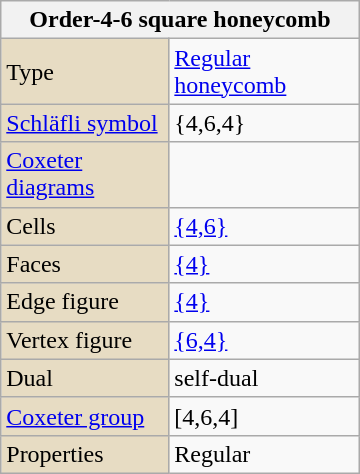<table class="wikitable" align="right" style="margin-left:10px" width=240>
<tr>
<th bgcolor=#e7dcc3 colspan=2>Order-4-6 square honeycomb</th>
</tr>
<tr>
<td bgcolor=#e7dcc3>Type</td>
<td><a href='#'>Regular honeycomb</a></td>
</tr>
<tr>
<td bgcolor=#e7dcc3><a href='#'>Schläfli symbol</a></td>
<td>{4,6,4}</td>
</tr>
<tr>
<td bgcolor=#e7dcc3><a href='#'>Coxeter diagrams</a></td>
<td></td>
</tr>
<tr>
<td bgcolor=#e7dcc3>Cells</td>
<td><a href='#'>{4,6}</a> </td>
</tr>
<tr>
<td bgcolor=#e7dcc3>Faces</td>
<td><a href='#'>{4}</a></td>
</tr>
<tr>
<td bgcolor=#e7dcc3>Edge figure</td>
<td><a href='#'>{4}</a></td>
</tr>
<tr>
<td bgcolor=#e7dcc3>Vertex figure</td>
<td><a href='#'>{6,4}</a></td>
</tr>
<tr>
<td bgcolor=#e7dcc3>Dual</td>
<td>self-dual</td>
</tr>
<tr>
<td bgcolor=#e7dcc3><a href='#'>Coxeter group</a></td>
<td>[4,6,4]</td>
</tr>
<tr>
<td bgcolor=#e7dcc3>Properties</td>
<td>Regular</td>
</tr>
</table>
